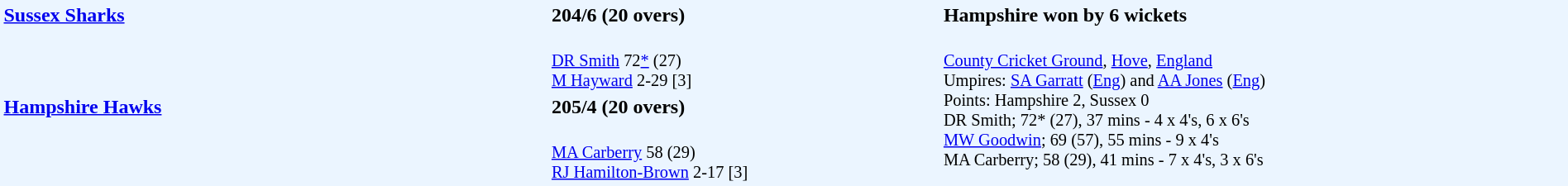<table style="width:100%; background:#ebf5ff;">
<tr>
<td style="width:35%; vertical-align:top;" rowspan="2"><strong><a href='#'>Sussex Sharks</a></strong></td>
<td style="width:25%;"><strong>204/6 (20 overs)</strong></td>
<td style="width:40%;"><strong>Hampshire won by 6 wickets</strong></td>
</tr>
<tr>
<td style="font-size: 85%;"><br><a href='#'>DR Smith</a> 72<a href='#'>*</a> (27)<br>
<a href='#'>M Hayward</a> 2-29 [3]</td>
<td style="vertical-align:top; font-size:85%;" rowspan="3"><br><a href='#'>County Cricket Ground</a>, <a href='#'>Hove</a>, <a href='#'>England</a><br>
Umpires: <a href='#'>SA Garratt</a> (<a href='#'>Eng</a>) and <a href='#'>AA Jones</a> (<a href='#'>Eng</a>)<br>
Points: Hampshire 2, Sussex 0<br>DR Smith; 72* (27), 37 mins - 4 x 4's, 6 x 6's<br>
<a href='#'>MW Goodwin</a>; 69 (57), 55 mins - 9 x 4's<br>
MA Carberry; 58 (29), 41 mins - 7 x 4's, 3 x 6's</td>
</tr>
<tr>
<td style="vertical-align:top;" rowspan="2"><strong><a href='#'>Hampshire Hawks</a></strong></td>
<td><strong>205/4 (20 overs)</strong></td>
</tr>
<tr>
<td style="font-size: 85%;"><br><a href='#'>MA Carberry</a> 58 (29)<br>
<a href='#'>RJ Hamilton-Brown</a> 2-17 [3]</td>
</tr>
</table>
